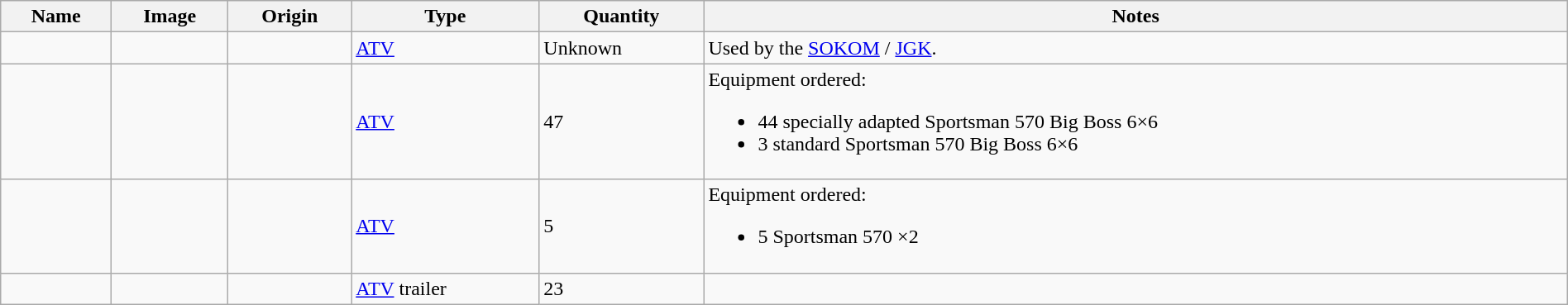<table class="wikitable" style="width:100%;">
<tr>
<th>Name</th>
<th>Image</th>
<th>Origin</th>
<th>Type</th>
<th>Quantity</th>
<th>Notes</th>
</tr>
<tr>
<td></td>
<td></td>
<td></td>
<td><a href='#'>ATV</a></td>
<td>Unknown</td>
<td>Used by the <a href='#'>SOKOM</a> / <a href='#'>JGK</a>.</td>
</tr>
<tr>
<td></td>
<td></td>
<td></td>
<td><a href='#'>ATV</a></td>
<td>47</td>
<td>Equipment ordered:<br><ul><li>44 specially adapted Sportsman 570 Big Boss 6×6</li><li>3 standard  Sportsman 570 Big Boss 6×6</li></ul></td>
</tr>
<tr>
<td></td>
<td></td>
<td></td>
<td><a href='#'>ATV</a></td>
<td>5</td>
<td>Equipment ordered:<br><ul><li>5 Sportsman 570 ×2</li></ul></td>
</tr>
<tr>
<td></td>
<td></td>
<td></td>
<td><a href='#'>ATV</a> trailer</td>
<td>23</td>
<td></td>
</tr>
</table>
